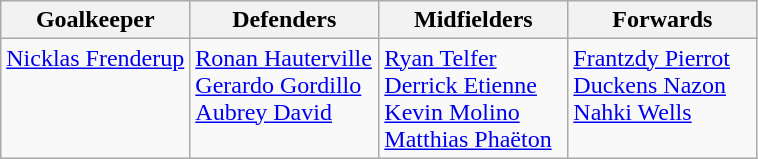<table class="wikitable">
<tr>
<th style="width:25%;">Goalkeeper</th>
<th style="width:25%;">Defenders</th>
<th style="width:25%;">Midfielders</th>
<th style="width:25%;">Forwards</th>
</tr>
<tr style="vertical-align:top;">
<td> <a href='#'>Nicklas Frenderup</a></td>
<td> <a href='#'>Ronan Hauterville</a><br> <a href='#'>Gerardo Gordillo</a><br> <a href='#'>Aubrey David</a></td>
<td> <a href='#'>Ryan Telfer</a><br> <a href='#'>Derrick Etienne</a><br> <a href='#'>Kevin Molino</a><br> <a href='#'>Matthias Phaëton</a></td>
<td> <a href='#'>Frantzdy Pierrot</a><br> <a href='#'>Duckens Nazon</a><br> <a href='#'>Nahki Wells</a></td>
</tr>
</table>
